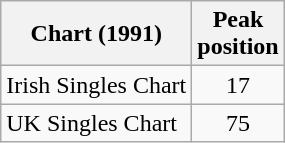<table class="wikitable sortable">
<tr>
<th>Chart (1991)</th>
<th>Peak<br>position</th>
</tr>
<tr>
<td>Irish Singles Chart</td>
<td style="text-align:center;">17</td>
</tr>
<tr>
<td>UK Singles Chart</td>
<td style="text-align:center;">75</td>
</tr>
</table>
